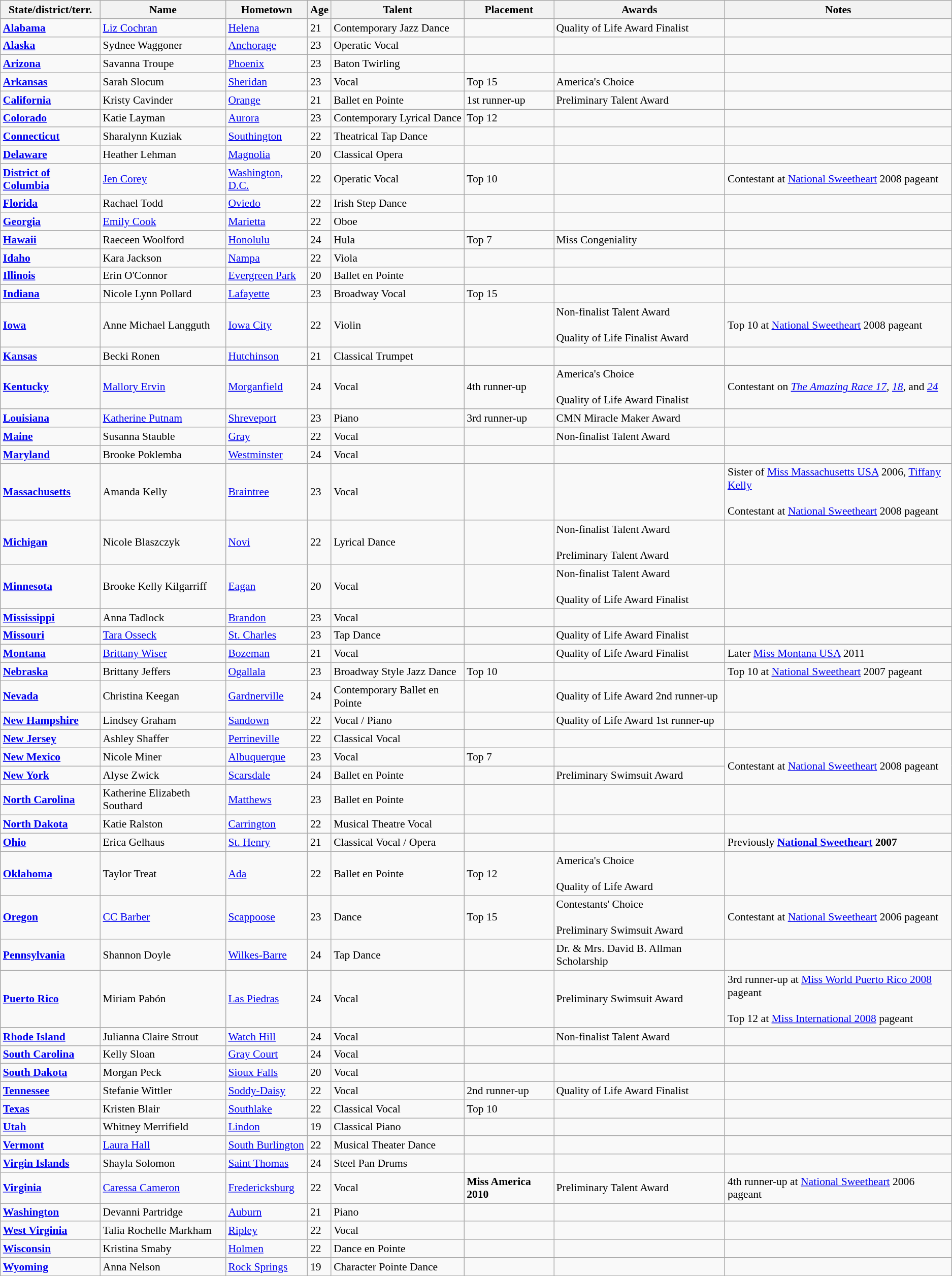<table class="wikitable sortable" style="font-size:90%">
<tr>
<th>State/district/terr.</th>
<th>Name</th>
<th>Hometown</th>
<th>Age</th>
<th>Talent</th>
<th>Placement</th>
<th>Awards</th>
<th>Notes</th>
</tr>
<tr>
<td> <strong><a href='#'>Alabama</a></strong></td>
<td><a href='#'>Liz Cochran</a></td>
<td><a href='#'>Helena</a></td>
<td>21</td>
<td>Contemporary Jazz Dance</td>
<td></td>
<td>Quality of Life Award Finalist</td>
<td></td>
</tr>
<tr>
<td> <strong><a href='#'>Alaska</a></strong></td>
<td>Sydnee Waggoner</td>
<td><a href='#'>Anchorage</a></td>
<td>23</td>
<td>Operatic Vocal</td>
<td></td>
<td></td>
<td></td>
</tr>
<tr>
<td> <strong><a href='#'>Arizona</a></strong></td>
<td>Savanna Troupe</td>
<td><a href='#'>Phoenix</a></td>
<td>23</td>
<td>Baton Twirling</td>
<td></td>
<td></td>
<td></td>
</tr>
<tr>
<td> <strong><a href='#'>Arkansas</a></strong></td>
<td>Sarah Slocum</td>
<td><a href='#'>Sheridan</a></td>
<td>23</td>
<td>Vocal</td>
<td>Top 15</td>
<td>America's Choice</td>
<td></td>
</tr>
<tr>
<td> <strong><a href='#'>California</a></strong></td>
<td>Kristy Cavinder</td>
<td><a href='#'>Orange</a></td>
<td>21</td>
<td>Ballet en Pointe</td>
<td>1st runner-up</td>
<td>Preliminary Talent Award</td>
<td></td>
</tr>
<tr>
<td> <strong><a href='#'>Colorado</a></strong></td>
<td>Katie Layman</td>
<td><a href='#'>Aurora</a></td>
<td>23</td>
<td>Contemporary Lyrical Dance</td>
<td>Top 12</td>
<td></td>
<td></td>
</tr>
<tr>
<td> <strong><a href='#'>Connecticut</a></strong></td>
<td>Sharalynn Kuziak</td>
<td><a href='#'>Southington</a></td>
<td>22</td>
<td>Theatrical Tap Dance</td>
<td></td>
<td></td>
<td></td>
</tr>
<tr>
<td> <strong><a href='#'>Delaware</a></strong></td>
<td>Heather Lehman</td>
<td><a href='#'>Magnolia</a></td>
<td>20</td>
<td>Classical Opera</td>
<td></td>
<td></td>
<td></td>
</tr>
<tr>
<td> <strong><a href='#'>District of Columbia</a></strong></td>
<td><a href='#'>Jen Corey</a></td>
<td><a href='#'>Washington, D.C.</a></td>
<td>22</td>
<td>Operatic Vocal</td>
<td>Top 10</td>
<td></td>
<td>Contestant at <a href='#'>National Sweetheart</a> 2008 pageant</td>
</tr>
<tr>
<td> <strong><a href='#'>Florida</a></strong></td>
<td>Rachael Todd</td>
<td><a href='#'>Oviedo</a></td>
<td>22</td>
<td>Irish Step Dance</td>
<td></td>
<td></td>
<td></td>
</tr>
<tr>
<td> <strong><a href='#'>Georgia</a></strong></td>
<td><a href='#'>Emily Cook</a></td>
<td><a href='#'>Marietta</a></td>
<td>22</td>
<td>Oboe</td>
<td></td>
<td></td>
<td></td>
</tr>
<tr>
<td> <strong><a href='#'>Hawaii</a></strong></td>
<td>Raeceen Woolford</td>
<td><a href='#'>Honolulu</a></td>
<td>24</td>
<td>Hula</td>
<td>Top 7</td>
<td>Miss Congeniality</td>
<td></td>
</tr>
<tr>
<td> <strong><a href='#'>Idaho</a></strong></td>
<td>Kara Jackson</td>
<td><a href='#'>Nampa</a></td>
<td>22</td>
<td>Viola</td>
<td></td>
<td></td>
<td></td>
</tr>
<tr>
<td> <strong><a href='#'>Illinois</a></strong></td>
<td>Erin O'Connor</td>
<td><a href='#'>Evergreen Park</a></td>
<td>20</td>
<td>Ballet en Pointe</td>
<td></td>
<td></td>
<td></td>
</tr>
<tr>
<td> <strong><a href='#'>Indiana</a></strong></td>
<td>Nicole Lynn Pollard</td>
<td><a href='#'>Lafayette</a></td>
<td>23</td>
<td>Broadway Vocal</td>
<td>Top 15</td>
<td></td>
<td></td>
</tr>
<tr>
<td> <strong><a href='#'>Iowa</a></strong></td>
<td>Anne Michael Langguth</td>
<td><a href='#'>Iowa City</a></td>
<td>22</td>
<td>Violin</td>
<td></td>
<td>Non-finalist Talent Award <br><br>Quality of Life Finalist Award</td>
<td>Top 10 at <a href='#'>National Sweetheart</a> 2008 pageant</td>
</tr>
<tr>
<td> <strong><a href='#'>Kansas</a></strong></td>
<td>Becki Ronen</td>
<td><a href='#'>Hutchinson</a></td>
<td>21</td>
<td>Classical Trumpet</td>
<td></td>
<td></td>
<td></td>
</tr>
<tr>
<td> <strong><a href='#'>Kentucky</a></strong></td>
<td><a href='#'>Mallory Ervin</a></td>
<td><a href='#'>Morganfield</a></td>
<td>24</td>
<td>Vocal</td>
<td>4th runner-up</td>
<td>America's Choice <br> <br>Quality of Life Award Finalist</td>
<td>Contestant on <em><a href='#'>The Amazing Race 17</a>,</em> <em><a href='#'>18</a>,</em> and <em><a href='#'>24</a></em></td>
</tr>
<tr>
<td> <strong><a href='#'>Louisiana</a></strong></td>
<td><a href='#'>Katherine Putnam</a></td>
<td><a href='#'>Shreveport</a></td>
<td>23</td>
<td>Piano</td>
<td>3rd runner-up</td>
<td>CMN Miracle Maker Award</td>
<td></td>
</tr>
<tr>
<td> <strong><a href='#'>Maine</a></strong></td>
<td>Susanna Stauble</td>
<td><a href='#'>Gray</a></td>
<td>22</td>
<td>Vocal</td>
<td></td>
<td>Non-finalist Talent Award</td>
<td></td>
</tr>
<tr>
<td> <strong><a href='#'>Maryland</a></strong></td>
<td>Brooke Poklemba</td>
<td><a href='#'>Westminster</a></td>
<td>24</td>
<td>Vocal</td>
<td></td>
<td></td>
<td></td>
</tr>
<tr>
<td> <strong><a href='#'>Massachusetts</a></strong></td>
<td>Amanda Kelly</td>
<td><a href='#'>Braintree</a></td>
<td>23</td>
<td>Vocal</td>
<td></td>
<td></td>
<td>Sister of <a href='#'>Miss Massachusetts USA</a> 2006, <a href='#'>Tiffany Kelly</a><br><br> Contestant at <a href='#'>National Sweetheart</a> 2008 pageant</td>
</tr>
<tr>
<td> <strong><a href='#'>Michigan</a></strong></td>
<td>Nicole Blaszczyk</td>
<td><a href='#'>Novi</a></td>
<td>22</td>
<td>Lyrical Dance</td>
<td></td>
<td>Non-finalist Talent Award <br><br>Preliminary Talent Award</td>
<td></td>
</tr>
<tr>
<td> <strong><a href='#'>Minnesota</a></strong></td>
<td>Brooke Kelly Kilgarriff</td>
<td><a href='#'>Eagan</a></td>
<td>20</td>
<td>Vocal</td>
<td></td>
<td>Non-finalist Talent Award <br><br>Quality of Life Award Finalist</td>
<td></td>
</tr>
<tr>
<td> <strong><a href='#'>Mississippi</a></strong></td>
<td>Anna Tadlock</td>
<td><a href='#'>Brandon</a></td>
<td>23</td>
<td>Vocal</td>
<td></td>
<td></td>
<td></td>
</tr>
<tr>
<td> <strong><a href='#'>Missouri</a></strong></td>
<td><a href='#'>Tara Osseck</a></td>
<td><a href='#'>St. Charles</a></td>
<td>23</td>
<td>Tap Dance</td>
<td></td>
<td>Quality of Life Award Finalist</td>
<td></td>
</tr>
<tr>
<td> <strong><a href='#'>Montana</a></strong></td>
<td><a href='#'>Brittany Wiser</a></td>
<td><a href='#'>Bozeman</a></td>
<td>21</td>
<td>Vocal</td>
<td></td>
<td>Quality of Life Award Finalist</td>
<td>Later <a href='#'>Miss Montana USA</a> 2011</td>
</tr>
<tr>
<td> <strong><a href='#'>Nebraska</a></strong></td>
<td>Brittany Jeffers</td>
<td><a href='#'>Ogallala</a></td>
<td>23</td>
<td>Broadway Style Jazz Dance</td>
<td>Top 10</td>
<td></td>
<td>Top 10 at <a href='#'>National Sweetheart</a> 2007 pageant</td>
</tr>
<tr>
<td> <strong><a href='#'>Nevada</a></strong></td>
<td>Christina Keegan</td>
<td><a href='#'>Gardnerville</a></td>
<td>24</td>
<td>Contemporary Ballet en Pointe</td>
<td></td>
<td>Quality of Life Award 2nd runner-up</td>
<td></td>
</tr>
<tr>
<td> <strong><a href='#'>New Hampshire</a></strong></td>
<td>Lindsey Graham</td>
<td><a href='#'>Sandown</a></td>
<td>22</td>
<td>Vocal / Piano</td>
<td></td>
<td>Quality of Life Award 1st runner-up</td>
<td></td>
</tr>
<tr>
<td> <strong><a href='#'>New Jersey</a></strong></td>
<td>Ashley Shaffer</td>
<td><a href='#'>Perrineville</a></td>
<td>22</td>
<td>Classical Vocal</td>
<td></td>
<td></td>
<td></td>
</tr>
<tr>
<td> <strong><a href='#'>New Mexico</a></strong></td>
<td>Nicole Miner</td>
<td><a href='#'>Albuquerque</a></td>
<td>23</td>
<td>Vocal</td>
<td>Top 7</td>
<td></td>
<td rowspan=2>Contestant at <a href='#'>National Sweetheart</a> 2008 pageant</td>
</tr>
<tr>
<td> <strong><a href='#'>New York</a></strong></td>
<td>Alyse Zwick</td>
<td><a href='#'>Scarsdale</a></td>
<td>24</td>
<td>Ballet en Pointe</td>
<td></td>
<td>Preliminary Swimsuit Award</td>
</tr>
<tr>
<td> <strong><a href='#'>North Carolina</a></strong></td>
<td>Katherine Elizabeth Southard</td>
<td><a href='#'>Matthews</a></td>
<td>23</td>
<td>Ballet en Pointe</td>
<td></td>
<td></td>
<td></td>
</tr>
<tr>
<td> <strong><a href='#'>North Dakota</a></strong></td>
<td>Katie Ralston</td>
<td><a href='#'>Carrington</a></td>
<td>22</td>
<td>Musical Theatre Vocal</td>
<td></td>
<td></td>
<td></td>
</tr>
<tr>
<td> <strong><a href='#'>Ohio</a></strong></td>
<td>Erica Gelhaus</td>
<td><a href='#'>St. Henry</a></td>
<td>21</td>
<td>Classical Vocal / Opera</td>
<td></td>
<td></td>
<td>Previously <strong><a href='#'>National Sweetheart</a> 2007</strong></td>
</tr>
<tr>
<td> <strong><a href='#'>Oklahoma</a></strong></td>
<td>Taylor Treat</td>
<td><a href='#'>Ada</a></td>
<td>22</td>
<td>Ballet en Pointe</td>
<td>Top 12</td>
<td>America's Choice <br><br> Quality of Life Award</td>
<td></td>
</tr>
<tr>
<td> <strong><a href='#'>Oregon</a></strong></td>
<td><a href='#'>CC Barber</a></td>
<td><a href='#'>Scappoose</a></td>
<td>23</td>
<td>Dance</td>
<td>Top 15</td>
<td>Contestants' Choice<br><br>Preliminary Swimsuit Award</td>
<td>Contestant at <a href='#'>National Sweetheart</a> 2006 pageant</td>
</tr>
<tr>
<td> <strong><a href='#'>Pennsylvania</a></strong></td>
<td>Shannon Doyle</td>
<td><a href='#'>Wilkes-Barre</a></td>
<td>24</td>
<td>Tap Dance</td>
<td></td>
<td>Dr. & Mrs. David B. Allman Scholarship</td>
<td></td>
</tr>
<tr>
<td> <strong><a href='#'>Puerto Rico</a></strong></td>
<td>Miriam Pabón</td>
<td><a href='#'>Las Piedras</a></td>
<td>24</td>
<td>Vocal</td>
<td></td>
<td>Preliminary Swimsuit Award</td>
<td>3rd runner-up at <a href='#'>Miss World Puerto Rico 2008</a> pageant<br><br>Top 12 at <a href='#'>Miss International 2008</a> pageant</td>
</tr>
<tr>
<td> <strong><a href='#'>Rhode Island</a></strong></td>
<td>Julianna Claire Strout</td>
<td><a href='#'>Watch Hill</a></td>
<td>24</td>
<td>Vocal</td>
<td></td>
<td>Non-finalist Talent Award</td>
<td></td>
</tr>
<tr>
<td> <strong><a href='#'>South Carolina</a></strong></td>
<td>Kelly Sloan</td>
<td><a href='#'>Gray Court</a></td>
<td>24</td>
<td>Vocal</td>
<td></td>
<td></td>
<td></td>
</tr>
<tr>
<td> <strong><a href='#'>South Dakota</a></strong></td>
<td>Morgan Peck</td>
<td><a href='#'>Sioux Falls</a></td>
<td>20</td>
<td>Vocal</td>
<td></td>
<td></td>
<td></td>
</tr>
<tr>
<td> <strong><a href='#'>Tennessee</a></strong></td>
<td>Stefanie Wittler</td>
<td><a href='#'>Soddy-Daisy</a></td>
<td>22</td>
<td>Vocal</td>
<td>2nd runner-up</td>
<td>Quality of Life Award Finalist</td>
<td></td>
</tr>
<tr>
<td> <strong><a href='#'>Texas</a></strong></td>
<td>Kristen Blair</td>
<td><a href='#'>Southlake</a></td>
<td>22</td>
<td>Classical Vocal</td>
<td>Top 10</td>
<td></td>
<td></td>
</tr>
<tr>
<td> <strong><a href='#'>Utah</a></strong></td>
<td>Whitney Merrifield</td>
<td><a href='#'>Lindon</a></td>
<td>19</td>
<td>Classical Piano</td>
<td></td>
<td></td>
<td></td>
</tr>
<tr>
<td> <strong><a href='#'>Vermont</a></strong></td>
<td><a href='#'>Laura Hall</a></td>
<td><a href='#'>South Burlington</a></td>
<td>22</td>
<td>Musical Theater Dance</td>
<td></td>
<td></td>
<td></td>
</tr>
<tr>
<td> <strong><a href='#'>Virgin Islands</a></strong></td>
<td>Shayla Solomon</td>
<td><a href='#'>Saint Thomas</a></td>
<td>24</td>
<td>Steel Pan Drums</td>
<td></td>
<td></td>
<td></td>
</tr>
<tr>
<td> <strong><a href='#'>Virginia</a></strong></td>
<td><a href='#'>Caressa Cameron</a></td>
<td><a href='#'>Fredericksburg</a></td>
<td>22</td>
<td>Vocal</td>
<td><strong>Miss America 2010</strong></td>
<td>Preliminary Talent Award</td>
<td>4th runner-up at <a href='#'>National Sweetheart</a> 2006 pageant</td>
</tr>
<tr>
<td> <strong><a href='#'>Washington</a></strong></td>
<td>Devanni Partridge</td>
<td><a href='#'>Auburn</a></td>
<td>21</td>
<td>Piano</td>
<td></td>
<td></td>
<td></td>
</tr>
<tr>
<td> <strong><a href='#'>West Virginia</a></strong></td>
<td>Talia Rochelle Markham</td>
<td><a href='#'>Ripley</a></td>
<td>22</td>
<td>Vocal</td>
<td></td>
<td></td>
<td></td>
</tr>
<tr>
<td> <strong><a href='#'>Wisconsin</a></strong></td>
<td>Kristina Smaby</td>
<td><a href='#'>Holmen</a></td>
<td>22</td>
<td>Dance en Pointe</td>
<td></td>
<td></td>
<td></td>
</tr>
<tr>
<td> <strong><a href='#'>Wyoming</a></strong></td>
<td>Anna Nelson</td>
<td><a href='#'>Rock Springs</a></td>
<td>19</td>
<td>Character Pointe Dance</td>
<td></td>
<td></td>
<td></td>
</tr>
</table>
